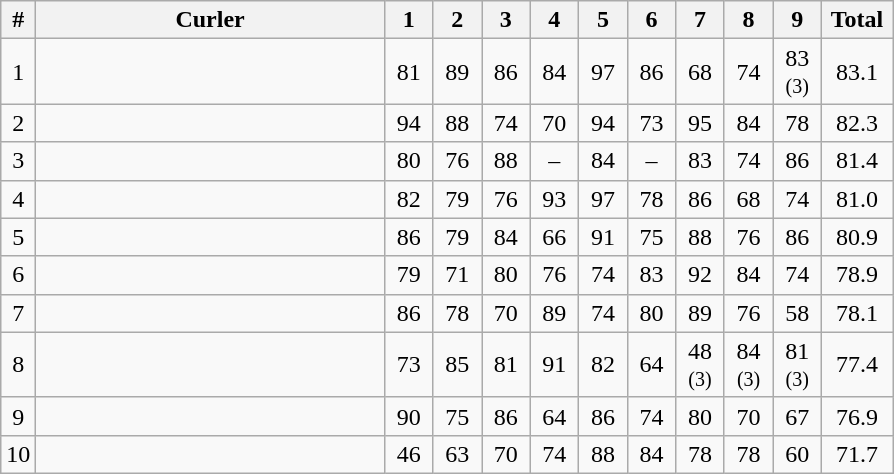<table class="wikitable sortable" style="text-align:center">
<tr>
<th>#</th>
<th width=225>Curler</th>
<th width=25>1</th>
<th width=25>2</th>
<th width=25>3</th>
<th width=25>4</th>
<th width=25>5</th>
<th width=25>6</th>
<th width=25>7</th>
<th width=25>8</th>
<th width=25>9</th>
<th width=40>Total</th>
</tr>
<tr>
<td>1</td>
<td align=left></td>
<td>81</td>
<td>89</td>
<td>86</td>
<td>84</td>
<td>97</td>
<td>86</td>
<td>68</td>
<td>74</td>
<td>83 <small>(3)</small></td>
<td>83.1</td>
</tr>
<tr>
<td>2</td>
<td align=left></td>
<td>94</td>
<td>88</td>
<td>74</td>
<td>70</td>
<td>94</td>
<td>73</td>
<td>95</td>
<td>84</td>
<td>78</td>
<td>82.3</td>
</tr>
<tr>
<td>3</td>
<td align=left></td>
<td>80</td>
<td>76</td>
<td>88</td>
<td>–</td>
<td>84</td>
<td>–</td>
<td>83</td>
<td>74</td>
<td>86</td>
<td>81.4</td>
</tr>
<tr>
<td>4</td>
<td align=left></td>
<td>82</td>
<td>79</td>
<td>76</td>
<td>93</td>
<td>97</td>
<td>78</td>
<td>86</td>
<td>68</td>
<td>74</td>
<td>81.0</td>
</tr>
<tr>
<td>5</td>
<td align=left></td>
<td>86</td>
<td>79</td>
<td>84</td>
<td>66</td>
<td>91</td>
<td>75</td>
<td>88</td>
<td>76</td>
<td>86</td>
<td>80.9</td>
</tr>
<tr>
<td>6</td>
<td align=left></td>
<td>79</td>
<td>71</td>
<td>80</td>
<td>76</td>
<td>74</td>
<td>83</td>
<td>92</td>
<td>84</td>
<td>74</td>
<td>78.9</td>
</tr>
<tr>
<td>7</td>
<td align=left></td>
<td>86</td>
<td>78</td>
<td>70</td>
<td>89</td>
<td>74</td>
<td>80</td>
<td>89</td>
<td>76</td>
<td>58</td>
<td>78.1</td>
</tr>
<tr>
<td>8</td>
<td align=left></td>
<td>73</td>
<td>85</td>
<td>81</td>
<td>91</td>
<td>82</td>
<td>64</td>
<td>48 <small>(3)</small></td>
<td>84 <small>(3)</small></td>
<td>81 <small>(3)</small></td>
<td>77.4</td>
</tr>
<tr>
<td>9</td>
<td align=left></td>
<td>90</td>
<td>75</td>
<td>86</td>
<td>64</td>
<td>86</td>
<td>74</td>
<td>80</td>
<td>70</td>
<td>67</td>
<td>76.9</td>
</tr>
<tr>
<td>10</td>
<td align=left></td>
<td>46</td>
<td>63</td>
<td>70</td>
<td>74</td>
<td>88</td>
<td>84</td>
<td>78</td>
<td>78</td>
<td>60</td>
<td>71.7</td>
</tr>
</table>
